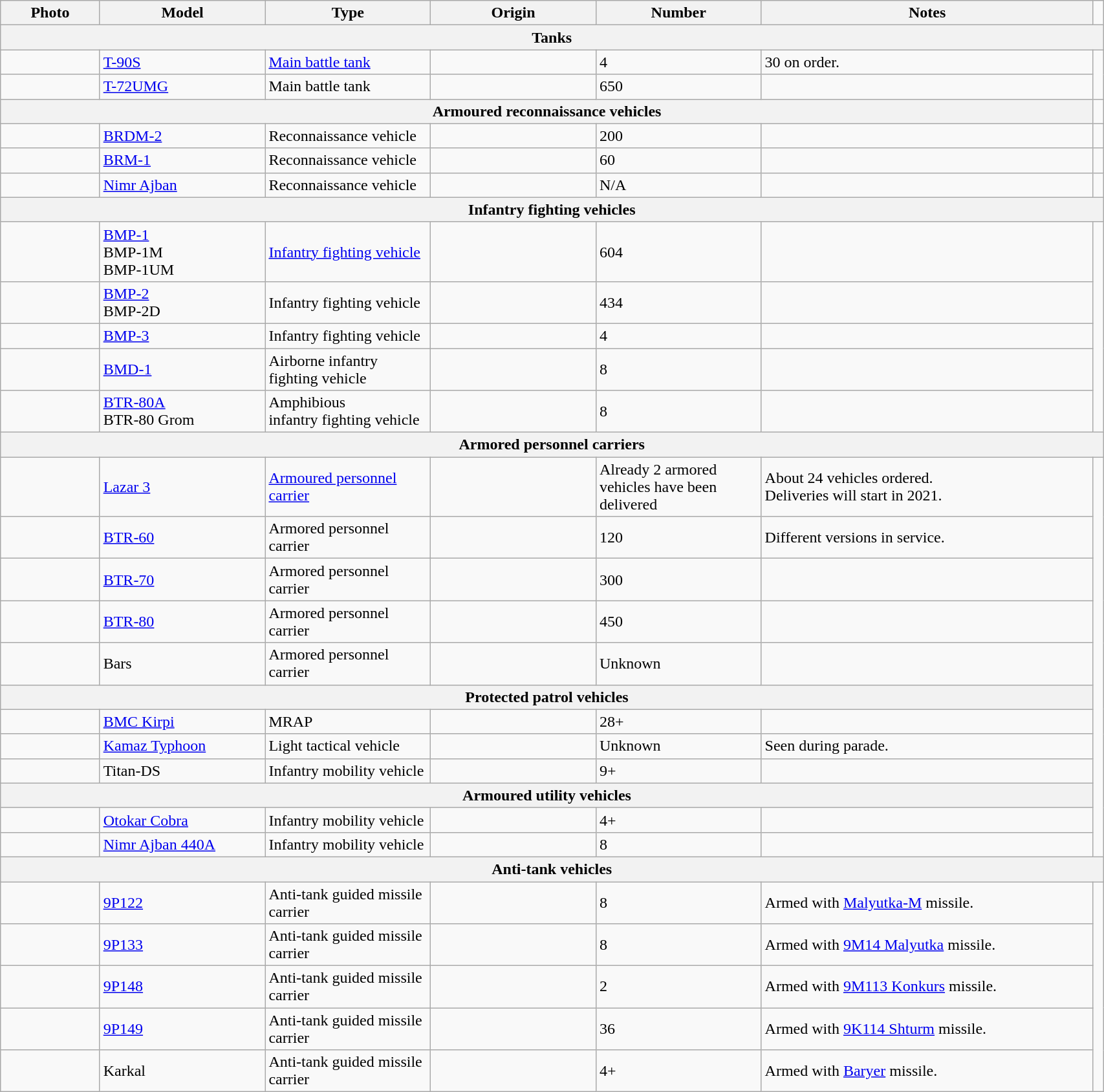<table class="wikitable" style="width:90%;">
<tr>
<th style="width:9%;">Photo</th>
<th style="width:15%;">Model</th>
<th style="width:15%;">Type</th>
<th style="width:15%;">Origin</th>
<th style="width:15%;">Number</th>
<th>Notes</th>
</tr>
<tr>
<th colspan="7">Tanks</th>
</tr>
<tr>
<td></td>
<td><a href='#'>T-90S</a></td>
<td><a href='#'>Main battle tank</a></td>
<td><br></td>
<td>4</td>
<td>30 on order.</td>
</tr>
<tr>
<td></td>
<td><a href='#'>T-72UMG</a></td>
<td>Main battle tank</td>
<td><br></td>
<td>650</td>
<td></td>
</tr>
<tr>
<th colspan="6">Armoured reconnaissance vehicles</th>
<td></td>
</tr>
<tr>
<td></td>
<td><a href='#'>BRDM-2</a></td>
<td>Reconnaissance vehicle</td>
<td></td>
<td>200</td>
<td></td>
<td></td>
</tr>
<tr>
<td></td>
<td><a href='#'>BRM-1</a></td>
<td>Reconnaissance vehicle</td>
<td></td>
<td>60</td>
<td></td>
<td></td>
</tr>
<tr>
<td></td>
<td><a href='#'>Nimr Ajban</a></td>
<td>Reconnaissance vehicle</td>
<td></td>
<td>N/A</td>
<td></td>
<td></td>
</tr>
<tr>
<th colspan="7">Infantry fighting vehicles</th>
</tr>
<tr>
<td></td>
<td><a href='#'>BMP-1</a><br>BMP-1M<br>BMP-1UM</td>
<td><a href='#'>Infantry fighting vehicle</a></td>
<td><br></td>
<td>604</td>
<td></td>
</tr>
<tr>
<td></td>
<td><a href='#'>BMP-2</a><br>BMP-2D</td>
<td>Infantry fighting vehicle</td>
<td></td>
<td>434</td>
<td></td>
</tr>
<tr>
<td></td>
<td><a href='#'>BMP-3</a></td>
<td>Infantry fighting vehicle</td>
<td><br></td>
<td>4</td>
<td></td>
</tr>
<tr>
<td></td>
<td><a href='#'>BMD-1</a></td>
<td>Airborne infantry fighting vehicle</td>
<td></td>
<td>8</td>
<td></td>
</tr>
<tr>
<td></td>
<td><a href='#'>BTR-80A</a><br>BTR-80 Grom</td>
<td>Amphibious<br>infantry fighting vehicle</td>
<td></td>
<td>8</td>
<td></td>
</tr>
<tr>
<th colspan="7">Armored personnel carriers</th>
</tr>
<tr>
<td></td>
<td><a href='#'>Lazar 3</a></td>
<td><a href='#'>Armoured personnel carrier</a></td>
<td></td>
<td>Already 2 armored vehicles have been delivered</td>
<td>About 24 vehicles ordered.<br>Deliveries will start in 2021.</td>
</tr>
<tr>
<td></td>
<td><a href='#'>BTR-60</a></td>
<td>Armored personnel carrier</td>
<td></td>
<td>120</td>
<td>Different versions in service.</td>
</tr>
<tr>
<td></td>
<td><a href='#'>BTR-70</a></td>
<td>Armored personnel carrier</td>
<td></td>
<td>300</td>
<td></td>
</tr>
<tr>
<td></td>
<td><a href='#'>BTR-80</a><br></td>
<td>Armored personnel carrier</td>
<td><br></td>
<td>450</td>
<td></td>
</tr>
<tr>
<td></td>
<td>Bars</td>
<td>Armored personnel carrier</td>
<td></td>
<td>Unknown</td>
<td></td>
</tr>
<tr>
<th colspan="6">Protected patrol vehicles</th>
</tr>
<tr>
<td></td>
<td><a href='#'>BMC Kirpi</a></td>
<td>MRAP</td>
<td></td>
<td>28+</td>
<td></td>
</tr>
<tr>
<td></td>
<td><a href='#'>Kamaz Typhoon</a></td>
<td>Light tactical vehicle</td>
<td></td>
<td>Unknown</td>
<td>Seen during parade.</td>
</tr>
<tr>
<td></td>
<td>Titan-DS</td>
<td>Infantry mobility vehicle</td>
<td></td>
<td>9+</td>
<td></td>
</tr>
<tr>
<th colspan="6">Armoured utility vehicles</th>
</tr>
<tr>
<td></td>
<td><a href='#'>Otokar Cobra</a></td>
<td>Infantry mobility vehicle</td>
<td></td>
<td>4+</td>
<td></td>
</tr>
<tr>
<td></td>
<td><a href='#'>Nimr Ajban 440A</a></td>
<td>Infantry mobility vehicle</td>
<td></td>
<td>8</td>
<td></td>
</tr>
<tr>
<th colspan="7">Anti-tank vehicles</th>
</tr>
<tr>
<td></td>
<td><a href='#'>9P122</a></td>
<td>Anti-tank guided missile carrier</td>
<td></td>
<td>8</td>
<td>Armed with <a href='#'>Malyutka-M</a> missile.</td>
</tr>
<tr>
<td></td>
<td><a href='#'>9P133</a></td>
<td>Anti-tank guided missile carrier</td>
<td></td>
<td>8</td>
<td>Armed with <a href='#'>9M14 Malyutka</a> missile.</td>
</tr>
<tr>
<td></td>
<td><a href='#'>9P148</a></td>
<td>Anti-tank guided missile carrier</td>
<td></td>
<td>2</td>
<td>Armed with <a href='#'>9M113 Konkurs</a> missile.</td>
</tr>
<tr>
<td></td>
<td><a href='#'>9P149</a></td>
<td>Anti-tank guided missile carrier</td>
<td></td>
<td>36</td>
<td>Armed with <a href='#'>9K114 Shturm</a> missile.</td>
</tr>
<tr>
<td></td>
<td>Karkal</td>
<td>Anti-tank guided missile carrier</td>
<td><br></td>
<td>4+</td>
<td>Armed with <a href='#'>Baryer</a> missile.</td>
</tr>
</table>
